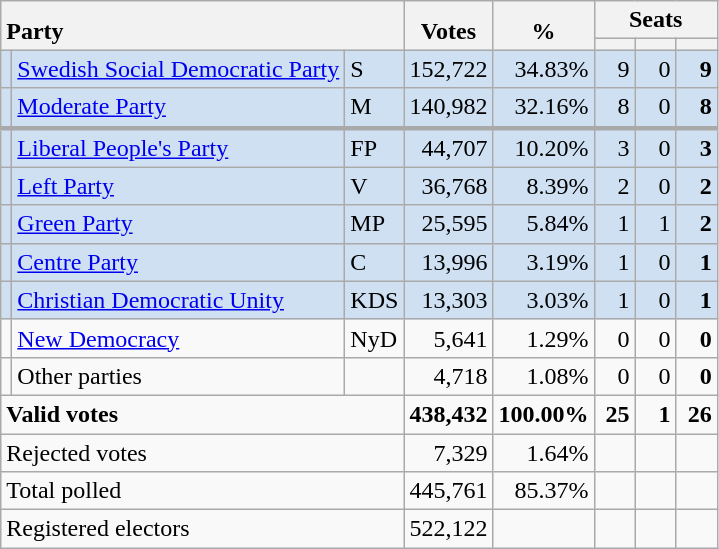<table class="wikitable" border="1" style="text-align:right;">
<tr>
<th style="text-align:left;" valign=bottom rowspan=2 colspan=3>Party</th>
<th align=center valign=bottom rowspan=2 width="50">Votes</th>
<th align=center valign=bottom rowspan=2 width="50">%</th>
<th colspan=3>Seats</th>
</tr>
<tr>
<th align=center valign=bottom width="20"><small></small></th>
<th align=center valign=bottom width="20"><small><a href='#'></a></small></th>
<th align=center valign=bottom width="20"><small></small></th>
</tr>
<tr style="background:#CEE0F2;">
<td></td>
<td align=left style="white-space: nowrap;"><a href='#'>Swedish Social Democratic Party</a></td>
<td align=left>S</td>
<td>152,722</td>
<td>34.83%</td>
<td>9</td>
<td>0</td>
<td><strong>9</strong></td>
</tr>
<tr style="background:#CEE0F2;">
<td></td>
<td align=left><a href='#'>Moderate Party</a></td>
<td align=left>M</td>
<td>140,982</td>
<td>32.16%</td>
<td>8</td>
<td>0</td>
<td><strong>8</strong></td>
</tr>
<tr style="background:#CEE0F2; border-top:3px solid darkgray;">
<td></td>
<td align=left><a href='#'>Liberal People's Party</a></td>
<td align=left>FP</td>
<td>44,707</td>
<td>10.20%</td>
<td>3</td>
<td>0</td>
<td><strong>3</strong></td>
</tr>
<tr style="background:#CEE0F2;">
<td></td>
<td align=left><a href='#'>Left Party</a></td>
<td align=left>V</td>
<td>36,768</td>
<td>8.39%</td>
<td>2</td>
<td>0</td>
<td><strong>2</strong></td>
</tr>
<tr style="background:#CEE0F2;">
<td></td>
<td align=left><a href='#'>Green Party</a></td>
<td align=left>MP</td>
<td>25,595</td>
<td>5.84%</td>
<td>1</td>
<td>1</td>
<td><strong>2</strong></td>
</tr>
<tr style="background:#CEE0F2;">
<td></td>
<td align=left><a href='#'>Centre Party</a></td>
<td align=left>C</td>
<td>13,996</td>
<td>3.19%</td>
<td>1</td>
<td>0</td>
<td><strong>1</strong></td>
</tr>
<tr style="background:#CEE0F2;">
<td></td>
<td align=left><a href='#'>Christian Democratic Unity</a></td>
<td align=left>KDS</td>
<td>13,303</td>
<td>3.03%</td>
<td>1</td>
<td>0</td>
<td><strong>1</strong></td>
</tr>
<tr>
<td></td>
<td align=left><a href='#'>New Democracy</a></td>
<td align=left>NyD</td>
<td>5,641</td>
<td>1.29%</td>
<td>0</td>
<td>0</td>
<td><strong>0</strong></td>
</tr>
<tr>
<td></td>
<td align=left>Other parties</td>
<td></td>
<td>4,718</td>
<td>1.08%</td>
<td>0</td>
<td>0</td>
<td><strong>0</strong></td>
</tr>
<tr style="font-weight:bold">
<td align=left colspan=3>Valid votes</td>
<td>438,432</td>
<td>100.00%</td>
<td>25</td>
<td>1</td>
<td>26</td>
</tr>
<tr>
<td align=left colspan=3>Rejected votes</td>
<td>7,329</td>
<td>1.64%</td>
<td></td>
<td></td>
<td></td>
</tr>
<tr>
<td align=left colspan=3>Total polled</td>
<td>445,761</td>
<td>85.37%</td>
<td></td>
<td></td>
<td></td>
</tr>
<tr>
<td align=left colspan=3>Registered electors</td>
<td>522,122</td>
<td></td>
<td></td>
<td></td>
<td></td>
</tr>
</table>
